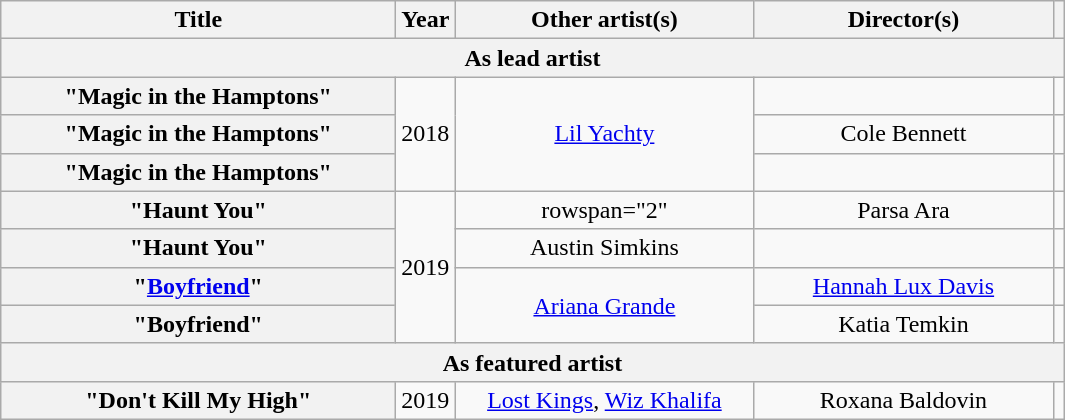<table class="wikitable plainrowheaders" style="text-align:center;">
<tr>
<th scope="col" style="width:16em;">Title</th>
<th scope="col">Year</th>
<th scope="col" style="width:12em;">Other artist(s)</th>
<th scope="col" style="width:12em;">Director(s)</th>
<th scope="col"></th>
</tr>
<tr>
<th scope="col" colspan="5">As lead artist</th>
</tr>
<tr>
<th scope="row">"Magic in the Hamptons" </th>
<td rowspan="3">2018</td>
<td rowspan="3"><a href='#'>Lil Yachty</a></td>
<td></td>
<td></td>
</tr>
<tr>
<th scope="row">"Magic in the Hamptons"</th>
<td>Cole Bennett</td>
<td></td>
</tr>
<tr>
<th scope="row">"Magic in the Hamptons" </th>
<td></td>
<td></td>
</tr>
<tr>
<th scope="row">"Haunt You" </th>
<td rowspan="4">2019</td>
<td>rowspan="2" </td>
<td>Parsa Ara</td>
<td></td>
</tr>
<tr>
<th scope="row">"Haunt You"</th>
<td>Austin Simkins</td>
<td></td>
</tr>
<tr>
<th scope="row">"<a href='#'>Boyfriend</a>"</th>
<td rowspan="2"><a href='#'>Ariana Grande</a></td>
<td><a href='#'>Hannah Lux Davis</a></td>
<td></td>
</tr>
<tr>
<th scope="row">"Boyfriend" </th>
<td>Katia Temkin</td>
<td></td>
</tr>
<tr>
<th scope="col" colspan="5">As featured artist</th>
</tr>
<tr>
<th scope="row">"Don't Kill My High"</th>
<td>2019</td>
<td><a href='#'>Lost Kings</a>, <a href='#'>Wiz Khalifa</a></td>
<td>Roxana Baldovin</td>
<td></td>
</tr>
</table>
